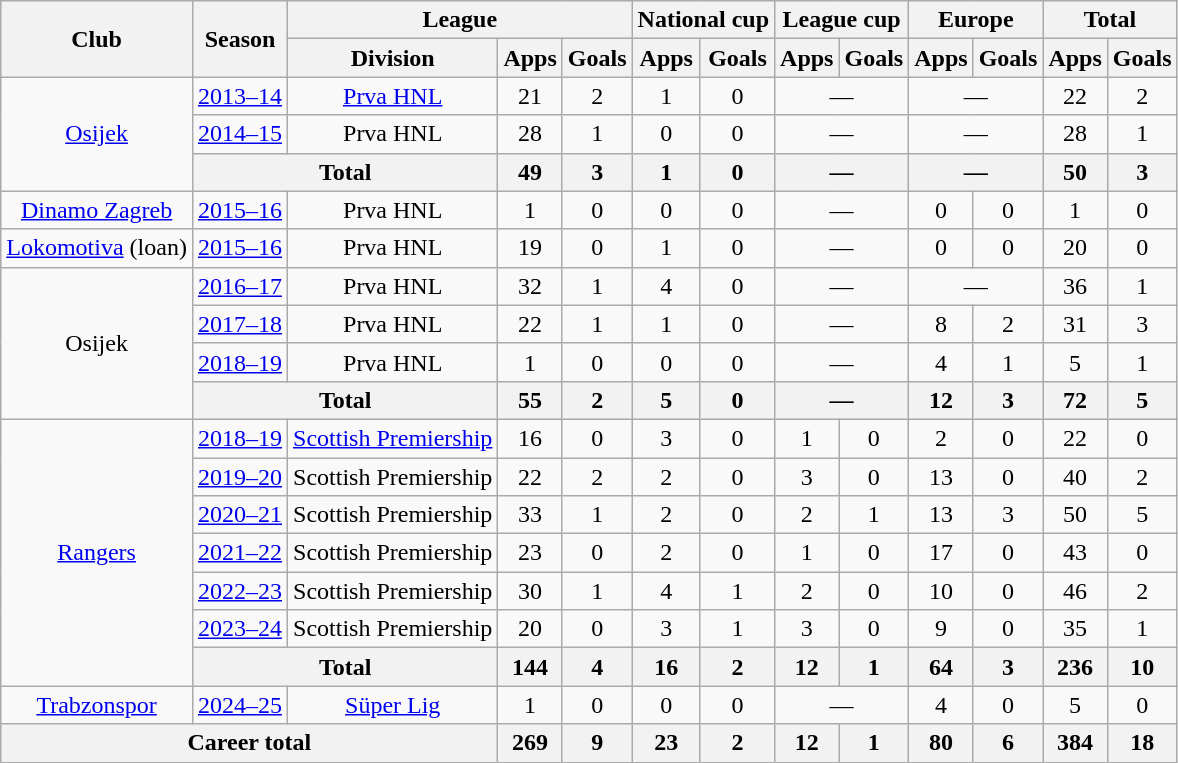<table class="wikitable" style="text-align:center">
<tr>
<th rowspan="2">Club</th>
<th rowspan="2">Season</th>
<th colspan="3">League</th>
<th colspan="2">National cup</th>
<th colspan="2">League cup</th>
<th colspan="2">Europe</th>
<th colspan="2">Total</th>
</tr>
<tr>
<th>Division</th>
<th>Apps</th>
<th>Goals</th>
<th>Apps</th>
<th>Goals</th>
<th>Apps</th>
<th>Goals</th>
<th>Apps</th>
<th>Goals</th>
<th>Apps</th>
<th>Goals</th>
</tr>
<tr>
<td rowspan="3"><a href='#'>Osijek</a></td>
<td><a href='#'>2013–14</a></td>
<td><a href='#'>Prva HNL</a></td>
<td>21</td>
<td>2</td>
<td>1</td>
<td>0</td>
<td colspan="2">—</td>
<td colspan="2">—</td>
<td>22</td>
<td>2</td>
</tr>
<tr>
<td><a href='#'>2014–15</a></td>
<td>Prva HNL</td>
<td>28</td>
<td>1</td>
<td>0</td>
<td>0</td>
<td colspan="2">—</td>
<td colspan="2">—</td>
<td>28</td>
<td>1</td>
</tr>
<tr>
<th colspan="2">Total</th>
<th>49</th>
<th>3</th>
<th>1</th>
<th>0</th>
<th colspan="2">—</th>
<th colspan="2">—</th>
<th>50</th>
<th>3</th>
</tr>
<tr>
<td><a href='#'>Dinamo Zagreb</a></td>
<td><a href='#'>2015–16</a></td>
<td>Prva HNL</td>
<td>1</td>
<td>0</td>
<td>0</td>
<td>0</td>
<td colspan="2">—</td>
<td>0</td>
<td>0</td>
<td>1</td>
<td>0</td>
</tr>
<tr>
<td><a href='#'>Lokomotiva</a> (loan)</td>
<td><a href='#'>2015–16</a></td>
<td>Prva HNL</td>
<td>19</td>
<td>0</td>
<td>1</td>
<td>0</td>
<td colspan="2">—</td>
<td>0</td>
<td>0</td>
<td>20</td>
<td>0</td>
</tr>
<tr>
<td rowspan="4">Osijek</td>
<td><a href='#'>2016–17</a></td>
<td>Prva HNL</td>
<td>32</td>
<td>1</td>
<td>4</td>
<td>0</td>
<td colspan="2">—</td>
<td colspan="2">—</td>
<td>36</td>
<td>1</td>
</tr>
<tr>
<td><a href='#'>2017–18</a></td>
<td>Prva HNL</td>
<td>22</td>
<td>1</td>
<td>1</td>
<td>0</td>
<td colspan="2">—</td>
<td>8</td>
<td>2</td>
<td>31</td>
<td>3</td>
</tr>
<tr>
<td><a href='#'>2018–19</a></td>
<td>Prva HNL</td>
<td>1</td>
<td>0</td>
<td>0</td>
<td>0</td>
<td colspan="2">—</td>
<td>4</td>
<td>1</td>
<td>5</td>
<td>1</td>
</tr>
<tr>
<th colspan="2">Total</th>
<th>55</th>
<th>2</th>
<th>5</th>
<th>0</th>
<th colspan="2">—</th>
<th>12</th>
<th>3</th>
<th>72</th>
<th>5</th>
</tr>
<tr>
<td rowspan="7"><a href='#'>Rangers</a></td>
<td><a href='#'>2018–19</a></td>
<td><a href='#'>Scottish Premiership</a></td>
<td>16</td>
<td>0</td>
<td>3</td>
<td>0</td>
<td>1</td>
<td>0</td>
<td>2</td>
<td>0</td>
<td>22</td>
<td>0</td>
</tr>
<tr>
<td><a href='#'>2019–20</a></td>
<td>Scottish Premiership</td>
<td>22</td>
<td>2</td>
<td>2</td>
<td>0</td>
<td>3</td>
<td>0</td>
<td>13</td>
<td>0</td>
<td>40</td>
<td>2</td>
</tr>
<tr>
<td><a href='#'>2020–21</a></td>
<td>Scottish Premiership</td>
<td>33</td>
<td>1</td>
<td>2</td>
<td>0</td>
<td>2</td>
<td>1</td>
<td>13</td>
<td>3</td>
<td>50</td>
<td>5</td>
</tr>
<tr>
<td><a href='#'>2021–22</a></td>
<td>Scottish Premiership</td>
<td>23</td>
<td>0</td>
<td>2</td>
<td>0</td>
<td>1</td>
<td>0</td>
<td>17</td>
<td>0</td>
<td>43</td>
<td>0</td>
</tr>
<tr>
<td><a href='#'>2022–23</a></td>
<td>Scottish Premiership</td>
<td>30</td>
<td>1</td>
<td>4</td>
<td>1</td>
<td>2</td>
<td>0</td>
<td>10</td>
<td>0</td>
<td>46</td>
<td>2</td>
</tr>
<tr>
<td><a href='#'>2023–24</a></td>
<td>Scottish Premiership</td>
<td>20</td>
<td>0</td>
<td>3</td>
<td>1</td>
<td>3</td>
<td>0</td>
<td>9</td>
<td>0</td>
<td>35</td>
<td>1</td>
</tr>
<tr>
<th colspan="2">Total</th>
<th>144</th>
<th>4</th>
<th>16</th>
<th>2</th>
<th>12</th>
<th>1</th>
<th>64</th>
<th>3</th>
<th>236</th>
<th>10</th>
</tr>
<tr>
<td><a href='#'>Trabzonspor</a></td>
<td><a href='#'>2024–25</a></td>
<td><a href='#'>Süper Lig</a></td>
<td>1</td>
<td>0</td>
<td>0</td>
<td>0</td>
<td colspan="2">—</td>
<td>4</td>
<td>0</td>
<td>5</td>
<td>0</td>
</tr>
<tr>
<th colspan="3">Career total</th>
<th>269</th>
<th>9</th>
<th>23</th>
<th>2</th>
<th>12</th>
<th>1</th>
<th>80</th>
<th>6</th>
<th>384</th>
<th>18</th>
</tr>
</table>
